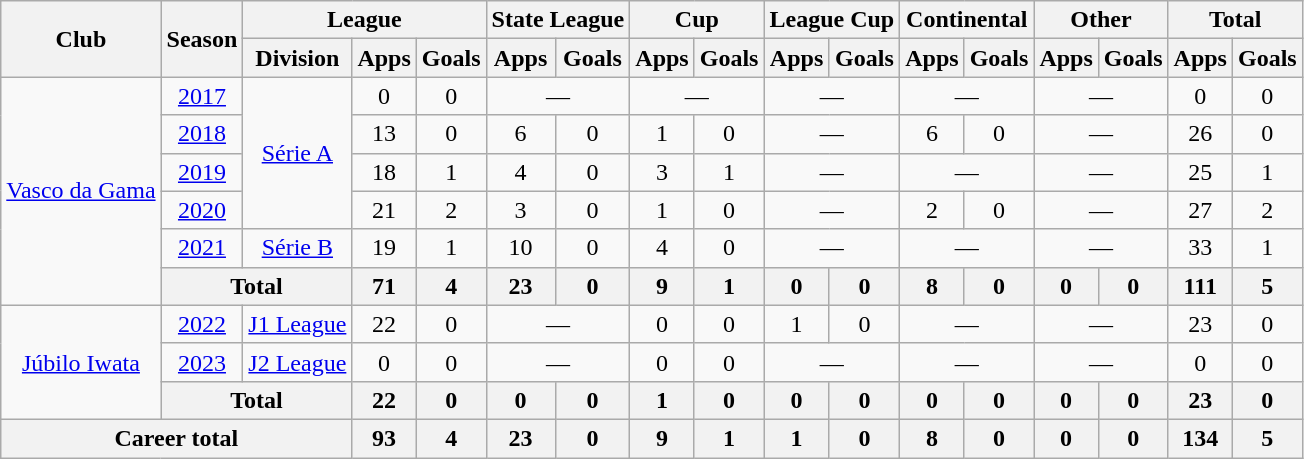<table class="wikitable" style="text-align: center;">
<tr>
<th rowspan="2">Club</th>
<th rowspan="2">Season</th>
<th colspan="3">League</th>
<th colspan="2">State League</th>
<th colspan="2">Cup</th>
<th colspan="2">League Cup</th>
<th colspan="2">Continental</th>
<th colspan="2">Other</th>
<th colspan="2">Total</th>
</tr>
<tr>
<th>Division</th>
<th>Apps</th>
<th>Goals</th>
<th>Apps</th>
<th>Goals</th>
<th>Apps</th>
<th>Goals</th>
<th>Apps</th>
<th>Goals</th>
<th>Apps</th>
<th>Goals</th>
<th>Apps</th>
<th>Goals</th>
<th>Apps</th>
<th>Goals</th>
</tr>
<tr>
<td rowspan=6 align="center"><a href='#'>Vasco da Gama</a></td>
<td><a href='#'>2017</a></td>
<td rowspan=4><a href='#'>Série A</a></td>
<td>0</td>
<td>0</td>
<td colspan="2">—</td>
<td colspan="2">—</td>
<td colspan="2">—</td>
<td colspan="2">—</td>
<td colspan="2">—</td>
<td>0</td>
<td>0</td>
</tr>
<tr>
<td><a href='#'>2018</a></td>
<td>13</td>
<td>0</td>
<td>6</td>
<td>0</td>
<td>1</td>
<td>0</td>
<td colspan="2">—</td>
<td>6</td>
<td>0</td>
<td colspan="2">—</td>
<td>26</td>
<td>0</td>
</tr>
<tr>
<td><a href='#'>2019</a></td>
<td>18</td>
<td>1</td>
<td>4</td>
<td>0</td>
<td>3</td>
<td>1</td>
<td colspan="2">—</td>
<td colspan="2">—</td>
<td colspan="2">—</td>
<td>25</td>
<td>1</td>
</tr>
<tr>
<td><a href='#'>2020</a></td>
<td>21</td>
<td>2</td>
<td>3</td>
<td>0</td>
<td>1</td>
<td>0</td>
<td colspan="2">—</td>
<td>2</td>
<td>0</td>
<td colspan="2">—</td>
<td>27</td>
<td>2</td>
</tr>
<tr>
<td><a href='#'>2021</a></td>
<td><a href='#'>Série B</a></td>
<td>19</td>
<td>1</td>
<td>10</td>
<td>0</td>
<td>4</td>
<td>0</td>
<td colspan="2">—</td>
<td colspan="2">—</td>
<td colspan="2">—</td>
<td>33</td>
<td>1</td>
</tr>
<tr>
<th colspan="2">Total</th>
<th>71</th>
<th>4</th>
<th>23</th>
<th>0</th>
<th>9</th>
<th>1</th>
<th>0</th>
<th>0</th>
<th>8</th>
<th>0</th>
<th>0</th>
<th>0</th>
<th>111</th>
<th>5</th>
</tr>
<tr>
<td rowspan=3 align="center"><a href='#'>Júbilo Iwata</a></td>
<td><a href='#'>2022</a></td>
<td><a href='#'>J1 League</a></td>
<td>22</td>
<td>0</td>
<td colspan="2">—</td>
<td>0</td>
<td>0</td>
<td>1</td>
<td>0</td>
<td colspan="2">—</td>
<td colspan="2">—</td>
<td>23</td>
<td>0</td>
</tr>
<tr>
<td><a href='#'>2023</a></td>
<td><a href='#'>J2 League</a></td>
<td>0</td>
<td>0</td>
<td colspan="2">—</td>
<td>0</td>
<td>0</td>
<td colspan="2">—</td>
<td colspan="2">—</td>
<td colspan="2">—</td>
<td>0</td>
<td>0</td>
</tr>
<tr>
<th colspan="2">Total</th>
<th>22</th>
<th>0</th>
<th>0</th>
<th>0</th>
<th>1</th>
<th>0</th>
<th>0</th>
<th>0</th>
<th>0</th>
<th>0</th>
<th>0</th>
<th>0</th>
<th>23</th>
<th>0</th>
</tr>
<tr>
<th colspan="3"><strong>Career total</strong></th>
<th>93</th>
<th>4</th>
<th>23</th>
<th>0</th>
<th>9</th>
<th>1</th>
<th>1</th>
<th>0</th>
<th>8</th>
<th>0</th>
<th>0</th>
<th>0</th>
<th>134</th>
<th>5</th>
</tr>
</table>
